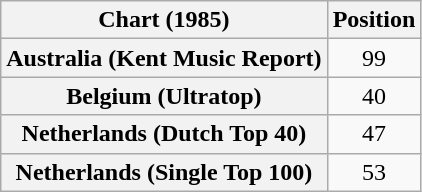<table class="wikitable sortable plainrowheaders" style="text-align:center">
<tr>
<th>Chart (1985)</th>
<th>Position</th>
</tr>
<tr>
<th scope="row">Australia (Kent Music Report)</th>
<td>99</td>
</tr>
<tr>
<th scope="row">Belgium (Ultratop)</th>
<td>40</td>
</tr>
<tr>
<th scope="row">Netherlands (Dutch Top 40)</th>
<td>47</td>
</tr>
<tr>
<th scope="row">Netherlands (Single Top 100)</th>
<td>53</td>
</tr>
</table>
